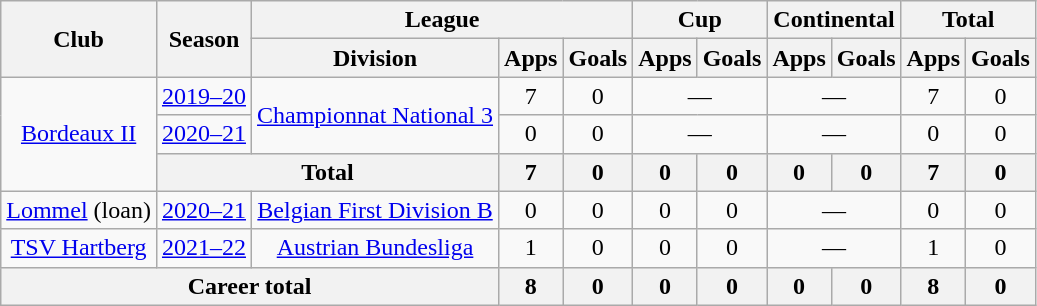<table class="wikitable" Style="text-align: center">
<tr>
<th rowspan="2">Club</th>
<th rowspan="2">Season</th>
<th colspan="3">League</th>
<th colspan="2">Cup</th>
<th colspan="2">Continental</th>
<th colspan="2">Total</th>
</tr>
<tr>
<th>Division</th>
<th>Apps</th>
<th>Goals</th>
<th>Apps</th>
<th>Goals</th>
<th>Apps</th>
<th>Goals</th>
<th>Apps</th>
<th>Goals</th>
</tr>
<tr>
<td rowspan="3"><a href='#'>Bordeaux II</a></td>
<td><a href='#'>2019–20</a></td>
<td rowspan="2"><a href='#'>Championnat National 3</a></td>
<td>7</td>
<td>0</td>
<td colspan="2">—</td>
<td colspan="2">—</td>
<td>7</td>
<td>0</td>
</tr>
<tr>
<td><a href='#'>2020–21</a></td>
<td>0</td>
<td>0</td>
<td colspan="2">—</td>
<td colspan="2">—</td>
<td>0</td>
<td>0</td>
</tr>
<tr>
<th colspan="2">Total</th>
<th>7</th>
<th>0</th>
<th>0</th>
<th>0</th>
<th>0</th>
<th>0</th>
<th>7</th>
<th>0</th>
</tr>
<tr>
<td rowspan="1"><a href='#'>Lommel</a> (loan)</td>
<td><a href='#'>2020–21</a></td>
<td rowspan="1"><a href='#'>Belgian First Division B</a></td>
<td>0</td>
<td>0</td>
<td>0</td>
<td>0</td>
<td colspan="2">—</td>
<td>0</td>
<td>0</td>
</tr>
<tr>
<td rowspan="1"><a href='#'>TSV Hartberg</a></td>
<td><a href='#'>2021–22</a></td>
<td rowspan="1"><a href='#'>Austrian Bundesliga</a></td>
<td>1</td>
<td>0</td>
<td>0</td>
<td>0</td>
<td colspan="2">—</td>
<td>1</td>
<td>0</td>
</tr>
<tr>
<th colspan="3">Career total</th>
<th>8</th>
<th>0</th>
<th>0</th>
<th>0</th>
<th>0</th>
<th>0</th>
<th>8</th>
<th>0</th>
</tr>
</table>
